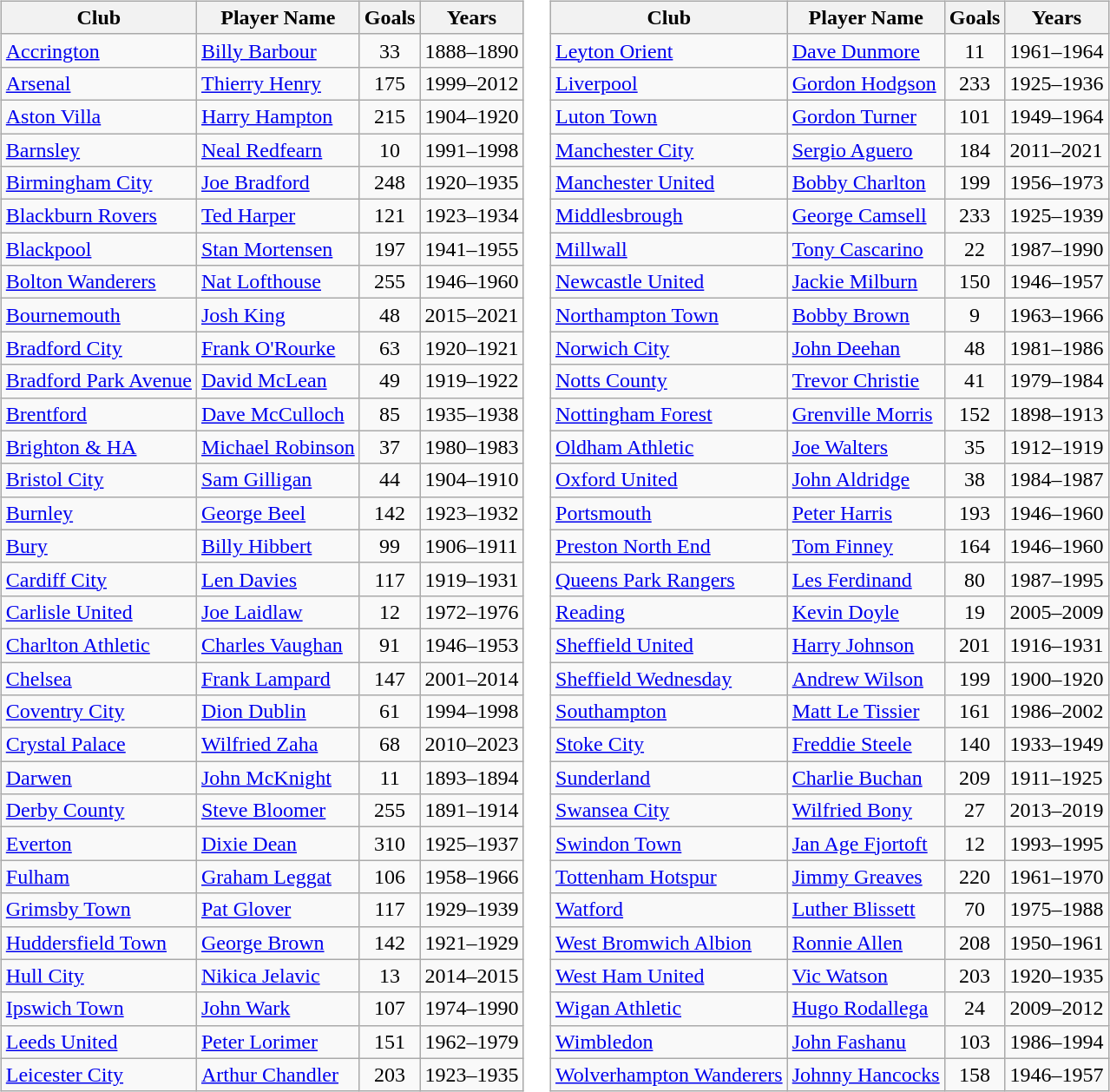<table>
<tr>
<td><br><table class="wikitable alternance">
<tr>
<th>Club</th>
<th>Player Name</th>
<th>Goals</th>
<th>Years</th>
</tr>
<tr>
<td><a href='#'>Accrington</a></td>
<td> <a href='#'>Billy Barbour</a></td>
<td align="center">33</td>
<td>1888–1890</td>
</tr>
<tr>
<td><a href='#'>Arsenal</a></td>
<td> <a href='#'>Thierry Henry</a></td>
<td align="center">175</td>
<td>1999–2012</td>
</tr>
<tr>
<td><a href='#'>Aston Villa</a></td>
<td> <a href='#'>Harry Hampton</a></td>
<td align="center">215</td>
<td>1904–1920</td>
</tr>
<tr>
<td><a href='#'>Barnsley</a></td>
<td> <a href='#'>Neal Redfearn</a></td>
<td align="center">10</td>
<td>1991–1998</td>
</tr>
<tr>
<td><a href='#'>Birmingham City</a></td>
<td> <a href='#'>Joe Bradford</a></td>
<td align="center">248</td>
<td>1920–1935</td>
</tr>
<tr>
<td><a href='#'>Blackburn Rovers</a></td>
<td> <a href='#'>Ted Harper</a></td>
<td align="center">121</td>
<td>1923–1934</td>
</tr>
<tr>
<td><a href='#'>Blackpool</a></td>
<td> <a href='#'>Stan Mortensen</a></td>
<td align="center">197</td>
<td>1941–1955</td>
</tr>
<tr>
<td><a href='#'>Bolton Wanderers</a></td>
<td> <a href='#'>Nat Lofthouse</a></td>
<td align="center">255</td>
<td>1946–1960</td>
</tr>
<tr>
<td><a href='#'>Bournemouth</a></td>
<td> <a href='#'>Josh King</a></td>
<td align="center">48</td>
<td>2015–2021</td>
</tr>
<tr>
<td><a href='#'>Bradford City</a></td>
<td> <a href='#'>Frank O'Rourke</a></td>
<td align="center">63</td>
<td>1920–1921</td>
</tr>
<tr>
<td><a href='#'>Bradford Park Avenue</a></td>
<td> <a href='#'>David McLean</a></td>
<td align="center">49</td>
<td>1919–1922</td>
</tr>
<tr>
<td><a href='#'>Brentford</a></td>
<td> <a href='#'>Dave McCulloch</a></td>
<td align="center">85</td>
<td>1935–1938</td>
</tr>
<tr>
<td><a href='#'>Brighton & HA</a></td>
<td> <a href='#'>Michael Robinson</a></td>
<td align="center">37</td>
<td>1980–1983</td>
</tr>
<tr>
<td><a href='#'>Bristol City</a></td>
<td> <a href='#'>Sam Gilligan</a></td>
<td align="center">44</td>
<td>1904–1910</td>
</tr>
<tr>
<td><a href='#'>Burnley</a></td>
<td> <a href='#'>George Beel</a></td>
<td align="center">142</td>
<td>1923–1932</td>
</tr>
<tr>
<td><a href='#'>Bury</a></td>
<td> <a href='#'>Billy Hibbert</a></td>
<td align="center">99</td>
<td>1906–1911</td>
</tr>
<tr>
<td><a href='#'>Cardiff City</a></td>
<td> <a href='#'>Len Davies</a></td>
<td align="center">117</td>
<td>1919–1931</td>
</tr>
<tr>
<td><a href='#'>Carlisle United</a></td>
<td> <a href='#'>Joe Laidlaw</a></td>
<td align="center">12</td>
<td>1972–1976</td>
</tr>
<tr>
<td><a href='#'>Charlton Athletic</a></td>
<td> <a href='#'>Charles Vaughan</a></td>
<td align="center">91</td>
<td>1946–1953</td>
</tr>
<tr>
<td><a href='#'>Chelsea</a></td>
<td> <a href='#'>Frank Lampard</a></td>
<td align="center">147</td>
<td>2001–2014</td>
</tr>
<tr>
<td><a href='#'>Coventry City</a></td>
<td> <a href='#'>Dion Dublin</a></td>
<td align="center">61</td>
<td>1994–1998</td>
</tr>
<tr>
<td><a href='#'>Crystal Palace</a></td>
<td> <a href='#'>Wilfried Zaha</a></td>
<td align="center">68</td>
<td>2010–2023</td>
</tr>
<tr>
<td><a href='#'>Darwen</a></td>
<td> <a href='#'>John McKnight</a></td>
<td align="center">11</td>
<td>1893–1894</td>
</tr>
<tr>
<td><a href='#'>Derby County</a></td>
<td> <a href='#'>Steve Bloomer</a></td>
<td align="center">255</td>
<td>1891–1914</td>
</tr>
<tr>
<td><a href='#'>Everton</a></td>
<td> <a href='#'>Dixie Dean</a></td>
<td align="center">310</td>
<td>1925–1937</td>
</tr>
<tr>
<td><a href='#'>Fulham</a></td>
<td> <a href='#'>Graham Leggat</a></td>
<td align="center">106</td>
<td>1958–1966</td>
</tr>
<tr>
<td><a href='#'>Grimsby Town</a></td>
<td> <a href='#'>Pat Glover</a></td>
<td align="center">117</td>
<td>1929–1939</td>
</tr>
<tr>
<td><a href='#'>Huddersfield Town</a></td>
<td> <a href='#'>George Brown</a></td>
<td align="center">142</td>
<td>1921–1929</td>
</tr>
<tr>
<td><a href='#'>Hull City</a></td>
<td> <a href='#'>Nikica Jelavic</a></td>
<td align="center">13</td>
<td>2014–2015</td>
</tr>
<tr>
<td><a href='#'>Ipswich Town</a></td>
<td> <a href='#'>John Wark</a></td>
<td align="center">107</td>
<td>1974–1990</td>
</tr>
<tr>
<td><a href='#'>Leeds United</a></td>
<td> <a href='#'>Peter Lorimer</a></td>
<td align="center">151</td>
<td>1962–1979</td>
</tr>
<tr>
<td><a href='#'>Leicester City</a></td>
<td> <a href='#'>Arthur Chandler</a></td>
<td align="center">203</td>
<td>1923–1935</td>
</tr>
</table>
</td>
<td><br><table class="wikitable alternance">
<tr>
<th>Club</th>
<th>Player Name</th>
<th>Goals</th>
<th>Years</th>
</tr>
<tr>
<td><a href='#'>Leyton Orient</a></td>
<td> <a href='#'>Dave Dunmore</a></td>
<td align="center">11</td>
<td>1961–1964</td>
</tr>
<tr>
<td><a href='#'>Liverpool</a></td>
<td> <a href='#'>Gordon Hodgson</a></td>
<td align="center">233</td>
<td>1925–1936</td>
</tr>
<tr>
<td><a href='#'>Luton Town</a></td>
<td> <a href='#'>Gordon Turner</a></td>
<td align="center">101</td>
<td>1949–1964</td>
</tr>
<tr>
<td><a href='#'>Manchester City</a></td>
<td> <a href='#'>Sergio Aguero</a></td>
<td align="center">184</td>
<td>2011–2021</td>
</tr>
<tr>
<td><a href='#'>Manchester United</a></td>
<td> <a href='#'>Bobby Charlton</a></td>
<td align="center">199</td>
<td>1956–1973</td>
</tr>
<tr>
<td><a href='#'>Middlesbrough</a></td>
<td> <a href='#'>George Camsell</a></td>
<td align="center">233</td>
<td>1925–1939</td>
</tr>
<tr>
<td><a href='#'>Millwall</a></td>
<td> <a href='#'>Tony Cascarino</a></td>
<td align="center">22</td>
<td>1987–1990</td>
</tr>
<tr>
<td><a href='#'>Newcastle United</a></td>
<td> <a href='#'>Jackie Milburn</a></td>
<td align="center">150</td>
<td>1946–1957</td>
</tr>
<tr>
<td><a href='#'>Northampton Town</a></td>
<td> <a href='#'>Bobby Brown</a></td>
<td align="center">9</td>
<td>1963–1966</td>
</tr>
<tr>
<td><a href='#'>Norwich City</a></td>
<td> <a href='#'>John Deehan</a></td>
<td align="center">48</td>
<td>1981–1986</td>
</tr>
<tr>
<td><a href='#'>Notts County</a></td>
<td> <a href='#'>Trevor Christie</a></td>
<td align="center">41</td>
<td>1979–1984</td>
</tr>
<tr>
<td><a href='#'>Nottingham Forest</a></td>
<td> <a href='#'>Grenville Morris</a></td>
<td align="center">152</td>
<td>1898–1913</td>
</tr>
<tr>
<td><a href='#'>Oldham Athletic</a></td>
<td> <a href='#'>Joe Walters</a></td>
<td align="center">35</td>
<td>1912–1919</td>
</tr>
<tr>
<td><a href='#'>Oxford United</a></td>
<td> <a href='#'>John Aldridge</a></td>
<td align="center">38</td>
<td>1984–1987</td>
</tr>
<tr>
<td><a href='#'>Portsmouth</a></td>
<td> <a href='#'>Peter Harris</a></td>
<td align="center">193</td>
<td>1946–1960</td>
</tr>
<tr>
<td><a href='#'>Preston North End</a></td>
<td> <a href='#'>Tom Finney</a></td>
<td align="center">164</td>
<td>1946–1960</td>
</tr>
<tr>
<td><a href='#'>Queens Park Rangers</a></td>
<td> <a href='#'>Les Ferdinand</a></td>
<td align="center">80</td>
<td>1987–1995</td>
</tr>
<tr>
<td><a href='#'>Reading</a></td>
<td> <a href='#'>Kevin Doyle</a></td>
<td align="center">19</td>
<td>2005–2009</td>
</tr>
<tr>
<td><a href='#'>Sheffield United</a></td>
<td> <a href='#'>Harry Johnson</a></td>
<td align="center">201</td>
<td>1916–1931</td>
</tr>
<tr>
<td><a href='#'>Sheffield Wednesday</a></td>
<td> <a href='#'>Andrew Wilson</a></td>
<td align="center">199</td>
<td>1900–1920</td>
</tr>
<tr>
<td><a href='#'>Southampton</a></td>
<td> <a href='#'>Matt Le Tissier</a></td>
<td align="center">161</td>
<td>1986–2002</td>
</tr>
<tr>
<td><a href='#'>Stoke City</a></td>
<td> <a href='#'>Freddie Steele</a></td>
<td align="center">140</td>
<td>1933–1949</td>
</tr>
<tr>
<td><a href='#'>Sunderland</a></td>
<td> <a href='#'>Charlie Buchan</a></td>
<td align="center">209</td>
<td>1911–1925</td>
</tr>
<tr>
<td><a href='#'>Swansea City</a></td>
<td> <a href='#'>Wilfried Bony</a></td>
<td align="center">27</td>
<td>2013–2019</td>
</tr>
<tr>
<td><a href='#'>Swindon Town</a></td>
<td> <a href='#'>Jan Age Fjortoft</a></td>
<td align="center">12</td>
<td>1993–1995</td>
</tr>
<tr>
<td><a href='#'>Tottenham Hotspur</a></td>
<td> <a href='#'>Jimmy Greaves</a></td>
<td align="center">220</td>
<td>1961–1970</td>
</tr>
<tr>
<td><a href='#'>Watford</a></td>
<td> <a href='#'>Luther Blissett</a></td>
<td align="center">70</td>
<td>1975–1988</td>
</tr>
<tr>
<td><a href='#'>West Bromwich Albion</a></td>
<td> <a href='#'>Ronnie Allen</a></td>
<td align="center">208</td>
<td>1950–1961</td>
</tr>
<tr>
<td><a href='#'>West Ham United</a></td>
<td> <a href='#'>Vic Watson</a></td>
<td align="center">203</td>
<td>1920–1935</td>
</tr>
<tr>
<td><a href='#'>Wigan Athletic</a></td>
<td> <a href='#'>Hugo Rodallega</a></td>
<td align="center">24</td>
<td>2009–2012</td>
</tr>
<tr>
<td><a href='#'>Wimbledon</a></td>
<td> <a href='#'>John Fashanu</a></td>
<td align="center">103</td>
<td>1986–1994</td>
</tr>
<tr>
<td><a href='#'>Wolverhampton Wanderers</a></td>
<td> <a href='#'>Johnny Hancocks</a></td>
<td align="center">158</td>
<td>1946–1957</td>
</tr>
</table>
</td>
</tr>
</table>
